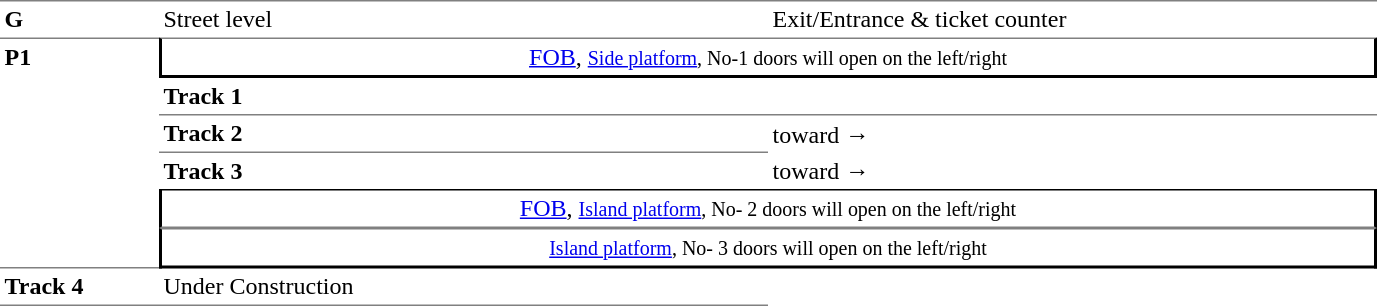<table table border=0 cellspacing=0 cellpadding=3>
<tr>
<td style="border-top:solid 1px gray;" width=50 valign=top><strong>G</strong></td>
<td style="border-top:solid 1px gray;" width=100 valign=top>Street level</td>
<td style="border-top:solid 1px gray;" width=400 valign=top>Exit/Entrance & ticket counter</td>
</tr>
<tr>
<td style="border-top:solid 1px gray;border-bottom:solid 1px gray;" width=50 rowspan=6 valign=top><strong>P1</strong></td>
<td style="border-top:solid 1px gray;border-right:solid 2px black;border-left:solid 2px black;border-bottom:solid 2px black;text-align:center;" colspan=2><a href='#'>FOB</a>, <small><a href='#'>Side platform</a>, No-1 doors will open on the left/right</small></td>
</tr>
<tr>
<td style="border-bottom:solid 1px gray;" width=100><strong>Track 1</strong></td>
<td style="border-bottom:solid 1px gray;" width=400></td>
</tr>
<tr>
<td style="border-bottom:solid 1px gray;" width=100><strong>Track 2</strong></td>
<td>  toward →</td>
</tr>
<tr>
<td><strong>Track 3</strong></td>
<td>  toward →</td>
</tr>
<tr>
<td style="border-top:solid 1px black;border-right:solid 2px black;border-left:solid 2px black;border-bottom:solid 1px gray;text-align:center;" colspan=2><a href='#'>FOB</a>, <small><a href='#'>Island platform</a>, No- 2 doors will open on the left/right</small></td>
</tr>
<tr>
<td style="border-top:solid 1px gray;border-right:solid 2px black;border-left:solid 2px black;border-bottom:solid 2px black;text-align:center;" colspan=2><small><a href='#'>Island platform</a>, No- 3 doors will open on the left/right</small></td>
</tr>
<tr>
<td style="border-bottom:solid 1px gray;" width=100><strong>Track 4</strong></td>
<td style="border-bottom:solid 1px gray;" width=400>Under Construction</td>
</tr>
</table>
